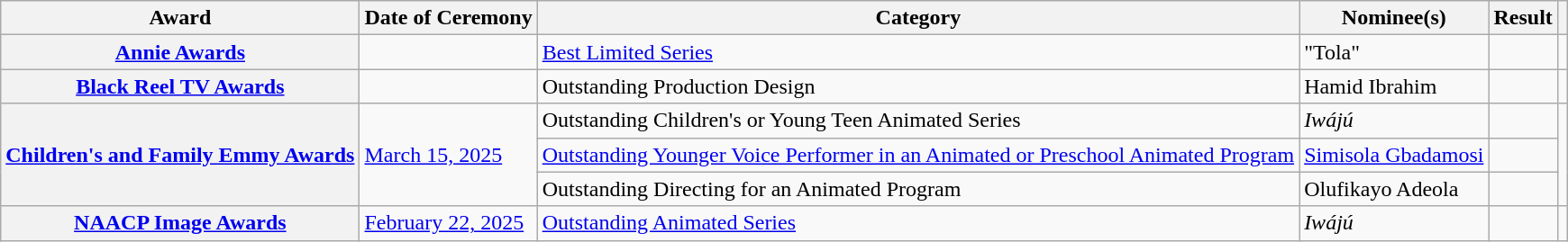<table class="wikitable plainrowheaders">
<tr>
<th scope="col">Award</th>
<th scope="col">Date of Ceremony</th>
<th scope="col">Category</th>
<th scope="col">Nominee(s)</th>
<th scope="col">Result</th>
<th scope="col"></th>
</tr>
<tr>
<th scope="row"><a href='#'>Annie Awards</a></th>
<td><a href='#'></a></td>
<td><a href='#'>Best Limited Series</a></td>
<td>"Tola"</td>
<td></td>
<td align="center"></td>
</tr>
<tr>
<th scope="row"><a href='#'>Black Reel TV Awards</a></th>
<td><a href='#'></a></td>
<td>Outstanding Production Design</td>
<td>Hamid Ibrahim</td>
<td></td>
<td align="center"></td>
</tr>
<tr>
<th scope="row" rowspan="3"><a href='#'>Children's and Family Emmy Awards</a></th>
<td rowspan="3"><a href='#'>March 15, 2025</a></td>
<td>Outstanding Children's or Young Teen Animated Series</td>
<td><em>Iwájú</em></td>
<td></td>
<td align="center" rowspan="3"></td>
</tr>
<tr>
<td><a href='#'>Outstanding Younger Voice Performer in an Animated or Preschool Animated Program</a></td>
<td><a href='#'>Simisola Gbadamosi</a></td>
<td></td>
</tr>
<tr>
<td>Outstanding Directing for an Animated Program</td>
<td>Olufikayo Adeola </td>
<td></td>
</tr>
<tr>
<th scope="row"><a href='#'>NAACP Image Awards</a></th>
<td><a href='#'>February 22, 2025</a></td>
<td><a href='#'>Outstanding Animated Series</a></td>
<td><em>Iwájú</em></td>
<td></td>
<td align="center"></td>
</tr>
</table>
